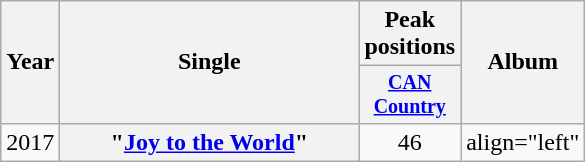<table class="wikitable plainrowheaders" style="text-align:center;">
<tr>
<th rowspan="2">Year</th>
<th rowspan="2" style="width:12em;">Single</th>
<th>Peak<br>positions</th>
<th rowspan="2">Album</th>
</tr>
<tr style="font-size:smaller;">
<th><a href='#'>CAN<br>Country</a><br></th>
</tr>
<tr>
<td>2017</td>
<th scope="row">"<a href='#'>Joy to the World</a>"</th>
<td>46</td>
<td>align="left" </td>
</tr>
</table>
